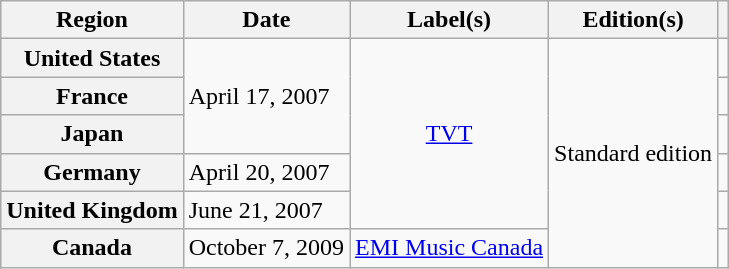<table class="wikitable plainrowheaders">
<tr>
<th scope="col">Region</th>
<th scope="col">Date</th>
<th scope="col">Label(s)</th>
<th scope="col">Edition(s)</th>
<th scope="col"></th>
</tr>
<tr>
<th scope="row">United States</th>
<td rowspan="3">April 17, 2007</td>
<td rowspan="5" align="center"><a href='#'>TVT</a></td>
<td rowspan="6">Standard edition</td>
<td style="text-align:center;"></td>
</tr>
<tr>
<th scope="row">France</th>
<td style="text-align:center;"></td>
</tr>
<tr>
<th scope="row">Japan</th>
<td style="text-align:center;"></td>
</tr>
<tr>
<th scope="row">Germany</th>
<td>April 20, 2007</td>
<td style="text-align:center;"></td>
</tr>
<tr>
<th scope="row">United Kingdom</th>
<td>June 21, 2007</td>
<td style="text-align:center;"></td>
</tr>
<tr>
<th scope="row">Canada</th>
<td>October 7, 2009</td>
<td rowspan="1"><a href='#'>EMI Music Canada</a></td>
<td style="text-align:center;"></td>
</tr>
</table>
